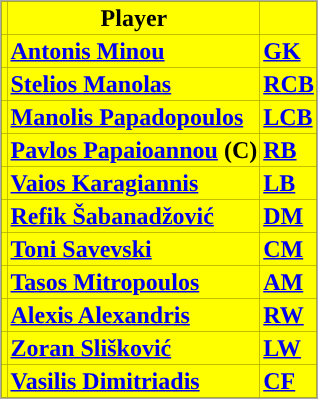<table class="toccolours" border="0" cellpadding="2" cellspacing="0" align="center" style="margin: 0.5em 0 1em 1em; background: #000000; border: 1px #aaaaaa solid;">
<tr bgcolor=#FFFF00>
<th></th>
<th>Player</th>
<th></th>
</tr>
<tr bgcolor=#FFFF00>
<td></td>
<td><a href='#'><span><strong>Antonis Minou</strong></span></a></td>
<td><a href='#'><strong>GK</strong></a></td>
</tr>
<tr bgcolor=#FFFF00>
<td></td>
<td><a href='#'><span><strong>Stelios Manolas</strong></span></a></td>
<td><a href='#'><strong>RCB</strong></a></td>
</tr>
<tr bgcolor=#FFFF00>
<td></td>
<td><a href='#'><span><strong>Manolis Papadopoulos</strong></span></a></td>
<td><a href='#'><strong>LCB</strong></a></td>
</tr>
<tr bgcolor=#FFFF00>
<td></td>
<td><a href='#'><span><strong>Pavlos Papaioannou</strong></span></a> <strong>(C)</strong></td>
<td><a href='#'><strong>RB</strong></a></td>
</tr>
<tr bgcolor=#FFFF00>
<td></td>
<td><a href='#'><span><strong>Vaios Karagiannis</strong></span></a></td>
<td><a href='#'><strong>LB</strong></a></td>
</tr>
<tr bgcolor=#FFFF00>
<td></td>
<td><a href='#'><span><strong>Refik Šabanadžović</strong></span></a></td>
<td><a href='#'><strong>DM</strong></a></td>
</tr>
<tr bgcolor=#FFFF00>
<td></td>
<td><a href='#'><span><strong>Toni Savevski</strong></span></a></td>
<td><a href='#'><strong>CM</strong></a></td>
</tr>
<tr bgcolor=#FFFF00>
<td></td>
<td><a href='#'><span><strong>Tasos Mitropoulos</strong></span></a></td>
<td><a href='#'><strong>AM</strong></a></td>
</tr>
<tr bgcolor=#FFFF00>
<td></td>
<td><a href='#'><span><strong>Alexis Alexandris</strong></span></a></td>
<td><a href='#'><strong>RW</strong></a></td>
</tr>
<tr bgcolor=#FFFF00>
<td></td>
<td><a href='#'><span><strong>Zoran Slišković</strong></span></a></td>
<td><a href='#'><strong>LW</strong></a></td>
</tr>
<tr bgcolor=#FFFF00>
<td></td>
<td><a href='#'><span><strong>Vasilis Dimitriadis</strong></span></a></td>
<td><a href='#'><strong>CF</strong></a></td>
</tr>
</table>
